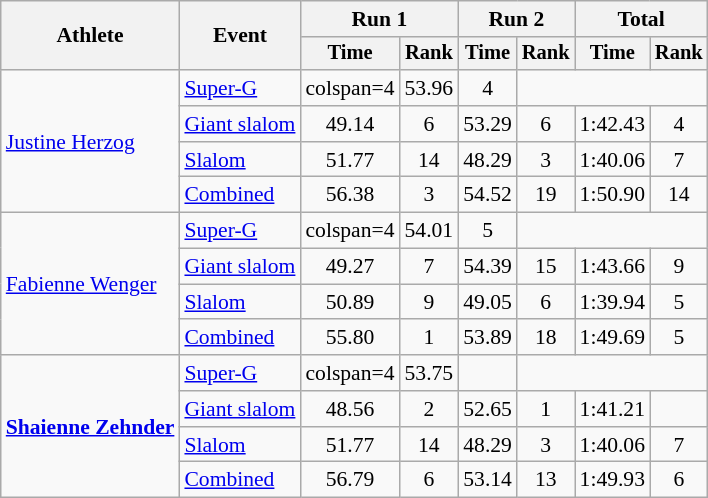<table class="wikitable" style="font-size:90%">
<tr>
<th rowspan=2>Athlete</th>
<th rowspan=2>Event</th>
<th colspan=2>Run 1</th>
<th colspan=2>Run 2</th>
<th colspan=2>Total</th>
</tr>
<tr style="font-size:95%">
<th>Time</th>
<th>Rank</th>
<th>Time</th>
<th>Rank</th>
<th>Time</th>
<th>Rank</th>
</tr>
<tr align=center>
<td align="left" rowspan="4"><a href='#'>Justine Herzog</a></td>
<td align="left"><a href='#'>Super-G</a></td>
<td>colspan=4</td>
<td>53.96</td>
<td>4</td>
</tr>
<tr align=center>
<td align="left"><a href='#'>Giant slalom</a></td>
<td>49.14</td>
<td>6</td>
<td>53.29</td>
<td>6</td>
<td>1:42.43</td>
<td>4</td>
</tr>
<tr align=center>
<td align="left"><a href='#'>Slalom</a></td>
<td>51.77</td>
<td>14</td>
<td>48.29</td>
<td>3</td>
<td>1:40.06</td>
<td>7</td>
</tr>
<tr align=center>
<td align="left"><a href='#'>Combined</a></td>
<td>56.38</td>
<td>3</td>
<td>54.52</td>
<td>19</td>
<td>1:50.90</td>
<td>14</td>
</tr>
<tr align=center>
<td align="left" rowspan="4"><a href='#'>Fabienne Wenger</a></td>
<td align="left"><a href='#'>Super-G</a></td>
<td>colspan=4</td>
<td>54.01</td>
<td>5</td>
</tr>
<tr align=center>
<td align="left"><a href='#'>Giant slalom</a></td>
<td>49.27</td>
<td>7</td>
<td>54.39</td>
<td>15</td>
<td>1:43.66</td>
<td>9</td>
</tr>
<tr align=center>
<td align="left"><a href='#'>Slalom</a></td>
<td>50.89</td>
<td>9</td>
<td>49.05</td>
<td>6</td>
<td>1:39.94</td>
<td>5</td>
</tr>
<tr align=center>
<td align="left"><a href='#'>Combined</a></td>
<td>55.80</td>
<td>1</td>
<td>53.89</td>
<td>18</td>
<td>1:49.69</td>
<td>5</td>
</tr>
<tr align=center>
<td align="left" rowspan="4"><strong><a href='#'>Shaienne Zehnder</a></strong></td>
<td align="left"><a href='#'>Super-G</a></td>
<td>colspan=4</td>
<td>53.75</td>
<td></td>
</tr>
<tr align=center>
<td align="left"><a href='#'>Giant slalom</a></td>
<td>48.56</td>
<td>2</td>
<td>52.65</td>
<td>1</td>
<td>1:41.21</td>
<td></td>
</tr>
<tr align=center>
<td align="left"><a href='#'>Slalom</a></td>
<td>51.77</td>
<td>14</td>
<td>48.29</td>
<td>3</td>
<td>1:40.06</td>
<td>7</td>
</tr>
<tr align=center>
<td align="left"><a href='#'>Combined</a></td>
<td>56.79</td>
<td>6</td>
<td>53.14</td>
<td>13</td>
<td>1:49.93</td>
<td>6</td>
</tr>
</table>
